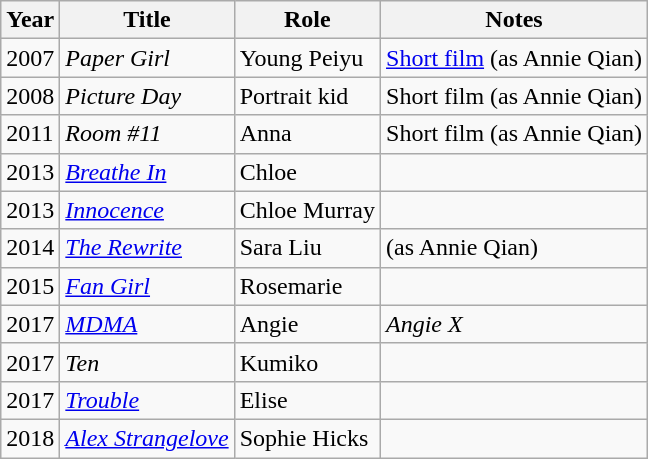<table class="wikitable sortable">
<tr>
<th>Year</th>
<th>Title</th>
<th>Role</th>
<th class="unsortable">Notes</th>
</tr>
<tr>
<td>2007</td>
<td><em>Paper Girl</em></td>
<td>Young Peiyu</td>
<td><a href='#'>Short film</a> (as Annie Qian)</td>
</tr>
<tr>
<td>2008</td>
<td><em>Picture Day</em></td>
<td>Portrait kid</td>
<td>Short film (as Annie Qian)</td>
</tr>
<tr>
<td>2011</td>
<td><em>Room #11</em></td>
<td>Anna</td>
<td>Short film (as Annie Qian)</td>
</tr>
<tr>
<td>2013</td>
<td><em><a href='#'>Breathe In</a></em></td>
<td>Chloe</td>
<td></td>
</tr>
<tr>
<td>2013</td>
<td><em><a href='#'>Innocence</a></em></td>
<td>Chloe Murray</td>
<td></td>
</tr>
<tr>
<td>2014</td>
<td><em><a href='#'>The Rewrite</a></em></td>
<td>Sara Liu</td>
<td>(as Annie Qian)</td>
</tr>
<tr>
<td>2015</td>
<td><em><a href='#'>Fan Girl</a></em></td>
<td>Rosemarie</td>
<td></td>
</tr>
<tr>
<td>2017</td>
<td><em><a href='#'>MDMA</a></em></td>
<td>Angie</td>
<td> <em>Angie X</em></td>
</tr>
<tr>
<td>2017</td>
<td><em>Ten</em></td>
<td>Kumiko</td>
<td></td>
</tr>
<tr>
<td>2017</td>
<td><em><a href='#'>Trouble</a></em></td>
<td>Elise</td>
<td></td>
</tr>
<tr>
<td>2018</td>
<td><em><a href='#'>Alex Strangelove</a></em></td>
<td>Sophie Hicks</td>
<td></td>
</tr>
</table>
